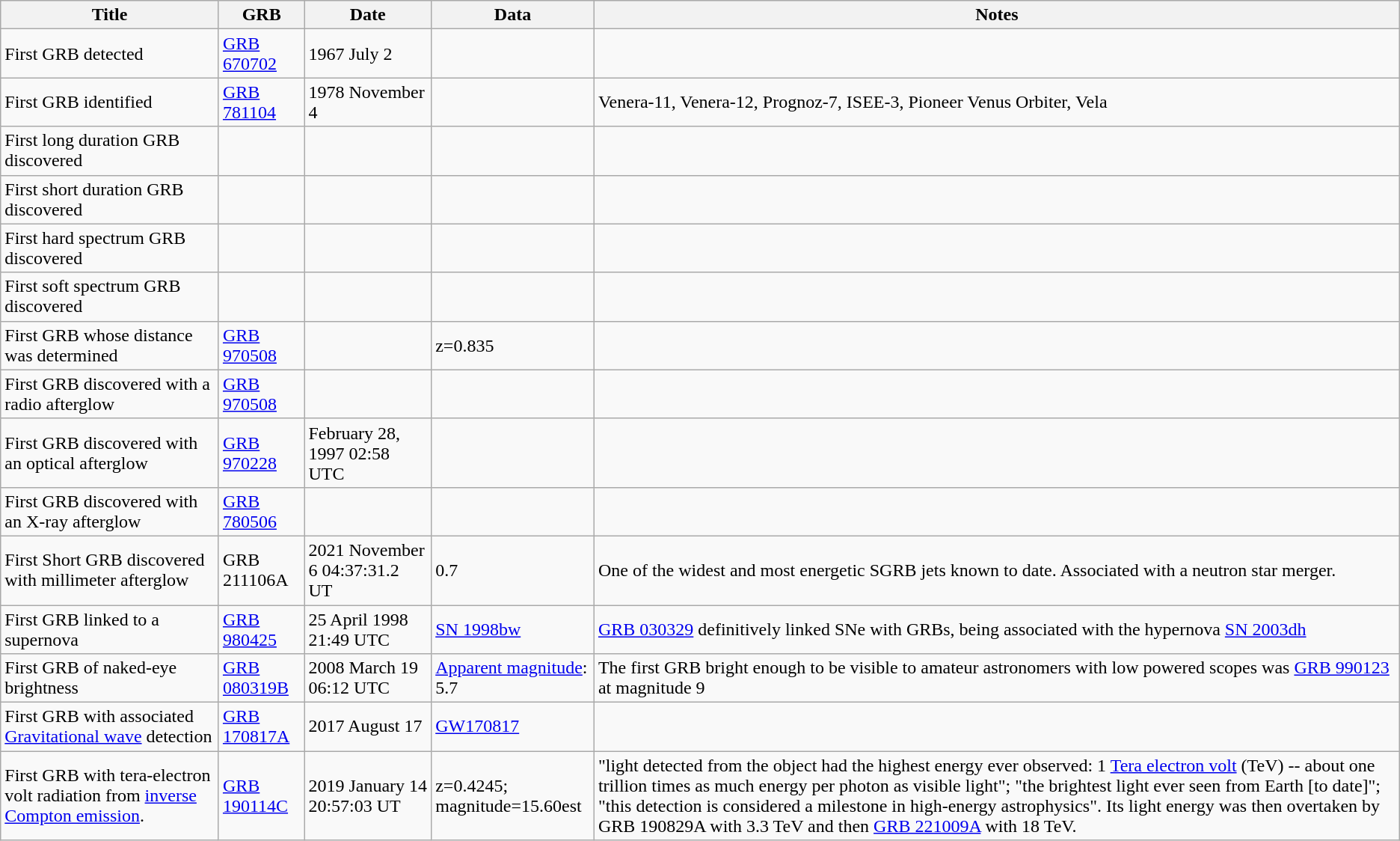<table class="wikitable" border="1">
<tr>
<th>Title</th>
<th>GRB</th>
<th>Date</th>
<th>Data</th>
<th>Notes</th>
</tr>
<tr>
<td>First GRB detected</td>
<td><a href='#'>GRB 670702</a></td>
<td>1967 July 2</td>
<td></td>
<td></td>
</tr>
<tr>
<td>First GRB identified</td>
<td><a href='#'>GRB 781104</a></td>
<td>1978 November 4</td>
<td></td>
<td>Venera-11, Venera-12, Prognoz-7, ISEE-3, Pioneer Venus Orbiter, Vela</td>
</tr>
<tr>
<td>First long duration GRB discovered</td>
<td></td>
<td></td>
<td></td>
<td></td>
</tr>
<tr>
<td>First short duration GRB discovered</td>
<td></td>
<td></td>
<td></td>
<td></td>
</tr>
<tr>
<td>First hard spectrum GRB discovered</td>
<td></td>
<td></td>
<td></td>
<td></td>
</tr>
<tr>
<td>First soft spectrum GRB discovered</td>
<td></td>
<td></td>
<td></td>
<td></td>
</tr>
<tr>
<td>First GRB whose distance was determined</td>
<td><a href='#'>GRB 970508</a></td>
<td></td>
<td>z=0.835</td>
<td></td>
</tr>
<tr>
<td>First GRB discovered with a radio afterglow</td>
<td><a href='#'>GRB 970508</a></td>
<td></td>
<td></td>
<td></td>
</tr>
<tr>
<td>First GRB discovered with an optical afterglow</td>
<td><a href='#'>GRB 970228</a></td>
<td>February 28, 1997 02:58 UTC</td>
<td></td>
<td></td>
</tr>
<tr>
<td>First GRB discovered with an X-ray afterglow</td>
<td><a href='#'>GRB 780506</a></td>
<td></td>
<td></td>
<td></td>
</tr>
<tr>
<td>First Short GRB discovered with millimeter afterglow</td>
<td>GRB 211106A</td>
<td>2021 November 6 04:37:31.2 UT</td>
<td>0.7<z<1.4</td>
<td>One of the widest and most energetic SGRB jets known to date. Associated with a neutron star merger.</td>
</tr>
<tr>
<td>First GRB linked to a supernova</td>
<td><a href='#'>GRB 980425</a></td>
<td>25 April 1998 21:49 UTC</td>
<td><a href='#'>SN 1998bw</a></td>
<td><a href='#'>GRB 030329</a> definitively linked SNe with GRBs, being associated with the hypernova <a href='#'>SN 2003dh</a></td>
</tr>
<tr>
<td>First GRB of naked-eye brightness</td>
<td><a href='#'>GRB 080319B</a></td>
<td>2008 March 19 06:12 UTC</td>
<td><a href='#'>Apparent magnitude</a>: 5.7</td>
<td>The first GRB bright enough to be visible to amateur astronomers with low powered scopes was <a href='#'>GRB 990123</a> at magnitude 9 </td>
</tr>
<tr>
<td>First GRB with associated <a href='#'>Gravitational wave</a> detection</td>
<td><a href='#'>GRB 170817A</a></td>
<td>2017 August 17</td>
<td><a href='#'>GW170817</a></td>
<td></td>
</tr>
<tr>
<td>First GRB with tera-electron volt radiation from <a href='#'>inverse Compton emission</a>.</td>
<td><a href='#'>GRB 190114C</a></td>
<td>2019 January 14 20:57:03 UT</td>
<td>z=0.4245;<br>magnitude=15.60est</td>
<td>"light detected from the object had the highest energy ever observed: 1 <a href='#'>Tera electron volt</a> (TeV) -- about one trillion times as much energy per photon as visible light"; "the brightest light ever seen from Earth [to date]"; "this detection is considered a milestone in high-energy astrophysics". Its light energy was then overtaken by GRB 190829A with 3.3 TeV and then <a href='#'>GRB 221009A</a> with 18 TeV.</td>
</tr>
</table>
